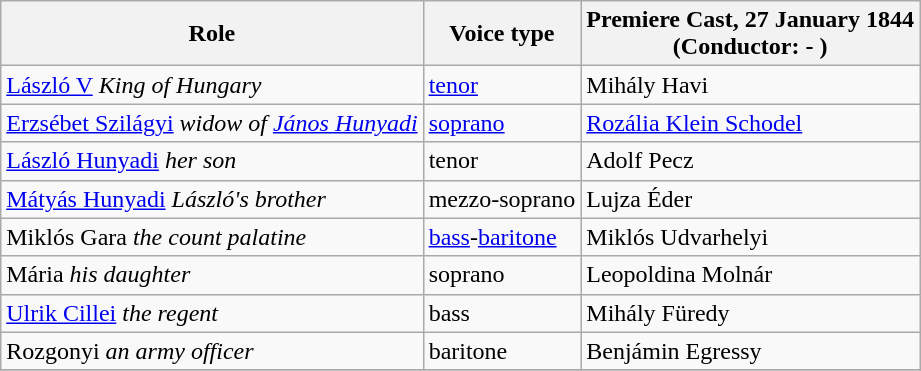<table class="wikitable">
<tr>
<th>Role</th>
<th>Voice type</th>
<th>Premiere Cast, 27 January 1844<br>(Conductor: - )</th>
</tr>
<tr>
<td><a href='#'>László V</a> <em>King of Hungary</em></td>
<td><a href='#'>tenor</a></td>
<td>Mihály Havi</td>
</tr>
<tr>
<td><a href='#'>Erzsébet Szilágyi</a> <em>widow of <a href='#'>János Hunyadi</a></em></td>
<td><a href='#'>soprano</a></td>
<td><a href='#'>Rozália Klein Schodel</a></td>
</tr>
<tr>
<td><a href='#'>László Hunyadi</a> <em>her son</em></td>
<td>tenor</td>
<td>Adolf Pecz</td>
</tr>
<tr>
<td><a href='#'>Mátyás Hunyadi</a> <em>László's brother</em></td>
<td>mezzo-soprano</td>
<td>Lujza Éder</td>
</tr>
<tr>
<td>Miklós Gara <em>the count palatine</em></td>
<td><a href='#'>bass</a>-<a href='#'>baritone</a></td>
<td>Miklós Udvarhelyi</td>
</tr>
<tr>
<td>Mária <em>his daughter</em></td>
<td>soprano</td>
<td>Leopoldina Molnár</td>
</tr>
<tr>
<td><a href='#'>Ulrik Cillei</a> <em>the regent</em></td>
<td>bass</td>
<td>Mihály Füredy</td>
</tr>
<tr>
<td>Rozgonyi <em>an army officer</em></td>
<td>baritone</td>
<td>Benjámin Egressy</td>
</tr>
<tr>
</tr>
</table>
